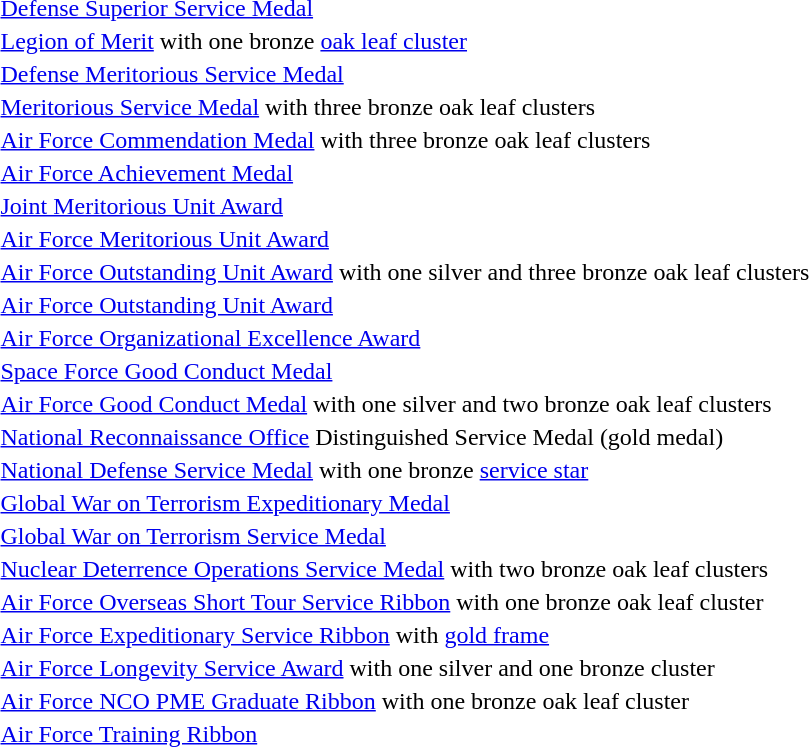<table>
<tr>
<td></td>
<td><a href='#'>Defense Superior Service Medal</a></td>
</tr>
<tr>
<td></td>
<td><a href='#'>Legion of Merit</a> with one bronze <a href='#'>oak leaf cluster</a></td>
</tr>
<tr>
<td></td>
<td><a href='#'>Defense Meritorious Service Medal</a></td>
</tr>
<tr>
<td></td>
<td><a href='#'>Meritorious Service Medal</a> with three bronze oak leaf clusters</td>
</tr>
<tr>
<td></td>
<td><a href='#'>Air Force Commendation Medal</a> with three bronze oak leaf clusters</td>
</tr>
<tr>
<td></td>
<td><a href='#'>Air Force Achievement Medal</a></td>
</tr>
<tr>
<td></td>
<td><a href='#'>Joint Meritorious Unit Award</a></td>
</tr>
<tr>
<td></td>
<td><a href='#'>Air Force Meritorious Unit Award</a></td>
</tr>
<tr>
<td></td>
<td><a href='#'>Air Force Outstanding Unit Award</a> with one silver and three bronze oak leaf clusters</td>
</tr>
<tr>
<td></td>
<td><a href='#'>Air Force Outstanding Unit Award</a></td>
</tr>
<tr>
<td></td>
<td><a href='#'>Air Force Organizational Excellence Award</a></td>
</tr>
<tr>
<td></td>
<td><a href='#'>Space Force Good Conduct Medal</a></td>
</tr>
<tr>
<td></td>
<td><a href='#'>Air Force Good Conduct Medal</a> with one silver and two bronze oak leaf clusters</td>
</tr>
<tr>
<td></td>
<td><a href='#'>National Reconnaissance Office</a> Distinguished Service Medal (gold medal)</td>
</tr>
<tr>
<td></td>
<td><a href='#'>National Defense Service Medal</a> with one bronze <a href='#'>service star</a></td>
</tr>
<tr>
<td></td>
<td><a href='#'>Global War on Terrorism Expeditionary Medal</a></td>
</tr>
<tr>
<td></td>
<td><a href='#'>Global War on Terrorism Service Medal</a></td>
</tr>
<tr>
<td></td>
<td><a href='#'>Nuclear Deterrence Operations Service Medal</a> with two bronze oak leaf clusters</td>
</tr>
<tr>
<td></td>
<td><a href='#'>Air Force Overseas Short Tour Service Ribbon</a> with one bronze oak leaf cluster</td>
</tr>
<tr>
<td></td>
<td><a href='#'>Air Force Expeditionary Service Ribbon</a> with <a href='#'>gold frame</a></td>
</tr>
<tr>
<td></td>
<td><a href='#'>Air Force Longevity Service Award</a> with one silver and one bronze cluster</td>
</tr>
<tr>
<td></td>
<td><a href='#'>Air Force NCO PME Graduate Ribbon</a> with one bronze oak leaf cluster</td>
</tr>
<tr>
<td></td>
<td><a href='#'>Air Force Training Ribbon</a></td>
</tr>
</table>
